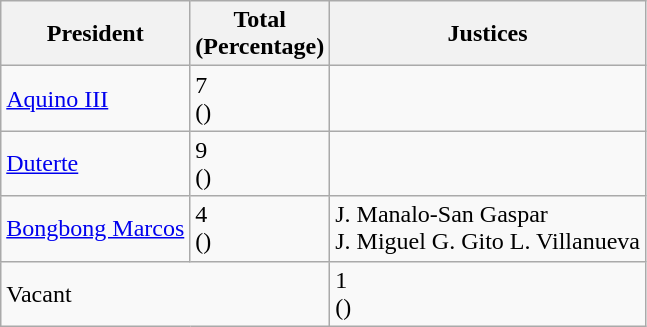<table class="wikitable sortable">
<tr>
<th>President</th>
<th>Total<br>(Percentage)</th>
<th>Justices</th>
</tr>
<tr>
<td><a href='#'>Aquino III</a></td>
<td>7<br>()</td>
<td></td>
</tr>
<tr>
<td><a href='#'>Duterte</a></td>
<td>9<br>()</td>
<td></td>
</tr>
<tr>
<td><a href='#'>Bongbong Marcos</a></td>
<td>4<br>()</td>
<td>J. Manalo-San Gaspar<br>J. Miguel
G. Gito
L. Villanueva</td>
</tr>
<tr>
<td colspan=2>Vacant</td>
<td>1<br>()</td>
</tr>
</table>
